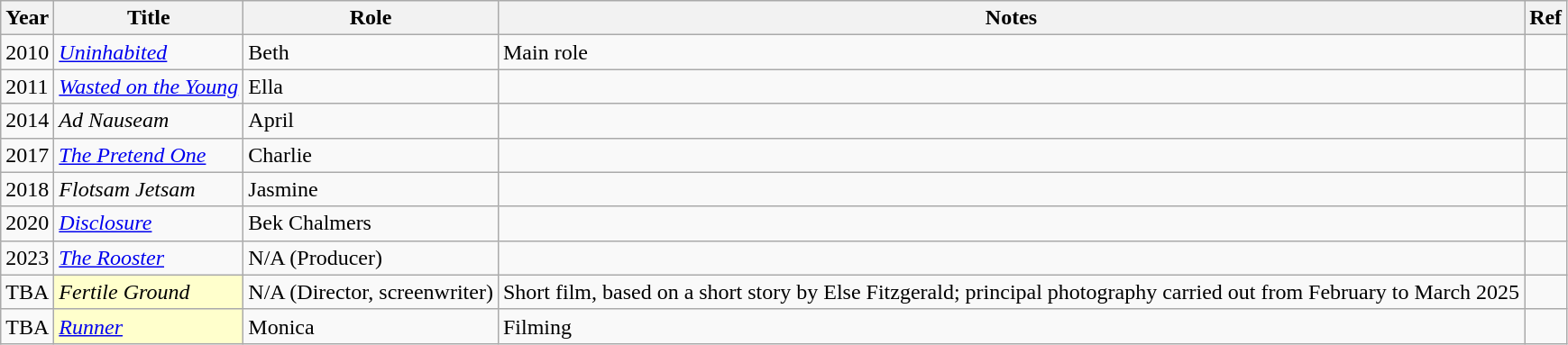<table class="wikitable plainrowheaders sortable">
<tr>
<th>Year</th>
<th>Title</th>
<th>Role</th>
<th>Notes</th>
<th>Ref</th>
</tr>
<tr>
<td>2010</td>
<td><em><a href='#'>Uninhabited</a></em></td>
<td>Beth</td>
<td>Main role</td>
<td></td>
</tr>
<tr>
<td>2011</td>
<td><em><a href='#'>Wasted on the Young</a></em></td>
<td>Ella</td>
<td></td>
<td></td>
</tr>
<tr>
<td>2014</td>
<td><em>Ad Nauseam</em></td>
<td>April</td>
<td></td>
<td></td>
</tr>
<tr>
<td>2017</td>
<td><em><a href='#'>The Pretend One</a></em></td>
<td>Charlie</td>
<td></td>
<td></td>
</tr>
<tr>
<td>2018</td>
<td><em>Flotsam Jetsam</em></td>
<td>Jasmine</td>
<td></td>
<td></td>
</tr>
<tr>
<td>2020</td>
<td><em><a href='#'>Disclosure</a></em></td>
<td>Bek Chalmers</td>
<td></td>
<td></td>
</tr>
<tr>
<td>2023</td>
<td><em><a href='#'>The Rooster</a></em></td>
<td>N/A (Producer)</td>
<td></td>
<td></td>
</tr>
<tr>
<td>TBA</td>
<td style="background:#FFFFCC;"><em>Fertile Ground</em> </td>
<td>N/A (Director, screenwriter)</td>
<td>Short film, based on a short story by Else Fitzgerald; principal photography carried out from February to March 2025</td>
<td></td>
</tr>
<tr>
<td>TBA</td>
<td style="background:#FFFFCC;"><em><a href='#'>Runner</a></em> </td>
<td>Monica</td>
<td>Filming</td>
</tr>
</table>
